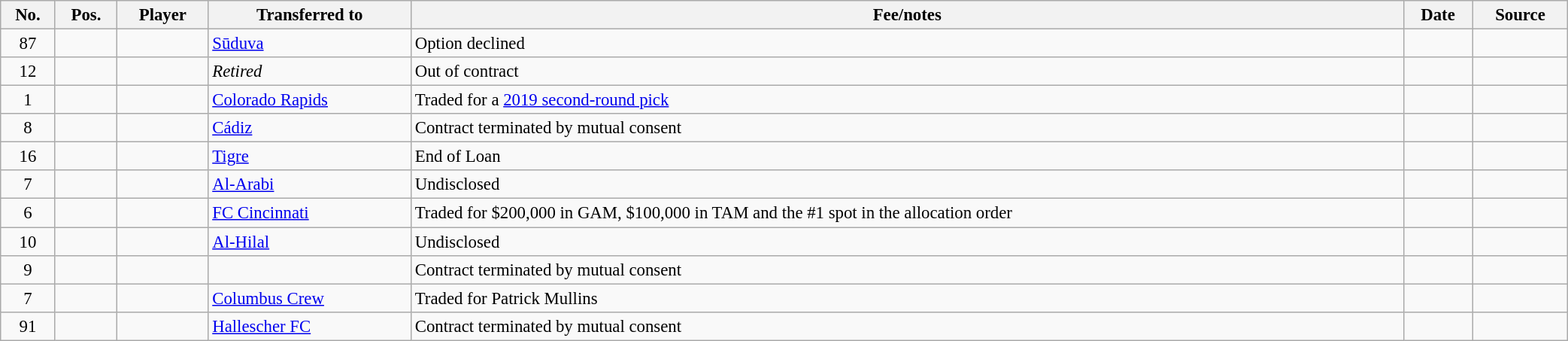<table class="wikitable sortable" style="width:110%; text-align:center; font-size:95%; text-align:left;">
<tr>
<th>No.</th>
<th>Pos.</th>
<th>Player</th>
<th>Transferred to</th>
<th>Fee/notes</th>
<th>Date</th>
<th>Source</th>
</tr>
<tr>
<td align=center>87</td>
<td align=center></td>
<td></td>
<td> <a href='#'>Sūduva</a></td>
<td>Option declined</td>
<td></td>
<td></td>
</tr>
<tr>
<td align=center>12</td>
<td align=center></td>
<td></td>
<td><em>Retired</em></td>
<td>Out of contract</td>
<td></td>
<td></td>
</tr>
<tr>
<td align=center>1</td>
<td align=center></td>
<td></td>
<td> <a href='#'>Colorado Rapids</a></td>
<td>Traded for a <a href='#'>2019 second-round pick</a></td>
<td></td>
<td></td>
</tr>
<tr>
<td align=center>8</td>
<td align=center></td>
<td></td>
<td> <a href='#'>Cádiz</a></td>
<td>Contract terminated by mutual consent</td>
<td></td>
<td></td>
</tr>
<tr>
<td align=center>16</td>
<td align=center></td>
<td></td>
<td align="left"> <a href='#'>Tigre</a></td>
<td>End of Loan</td>
<td></td>
<td></td>
</tr>
<tr>
<td align=center>7</td>
<td align=center></td>
<td></td>
<td align="left">  <a href='#'>Al-Arabi</a></td>
<td>Undisclosed</td>
<td></td>
<td></td>
</tr>
<tr>
<td align=center>6</td>
<td align=center></td>
<td></td>
<td align="left"> <a href='#'>FC Cincinnati</a></td>
<td>Traded for $200,000 in GAM, $100,000 in TAM and the #1 spot in the allocation order</td>
<td></td>
<td></td>
</tr>
<tr>
<td align=center>10</td>
<td align=center></td>
<td></td>
<td align="left"> <a href='#'>Al-Hilal</a></td>
<td>Undisclosed</td>
<td></td>
<td></td>
</tr>
<tr>
<td align=center>9</td>
<td align=center></td>
<td></td>
<td align="left"></td>
<td>Contract terminated by mutual consent</td>
<td></td>
<td></td>
</tr>
<tr>
<td align=center>7</td>
<td align=center></td>
<td></td>
<td align="left"> <a href='#'>Columbus Crew</a></td>
<td>Traded for Patrick Mullins</td>
<td></td>
<td></td>
</tr>
<tr>
<td align=center>91</td>
<td align=center></td>
<td></td>
<td align="left"> <a href='#'>Hallescher FC</a></td>
<td>Contract terminated by mutual consent</td>
<td></td>
<td></td>
</tr>
</table>
